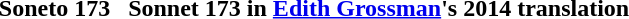<table cellpadding="5" style="margin:1em auto;">
<tr>
<th>Soneto 173</th>
<th>Sonnet 173 in <a href='#'>Edith Grossman</a>'s 2014 translation</th>
</tr>
<tr>
<td></td>
<td></td>
</tr>
</table>
